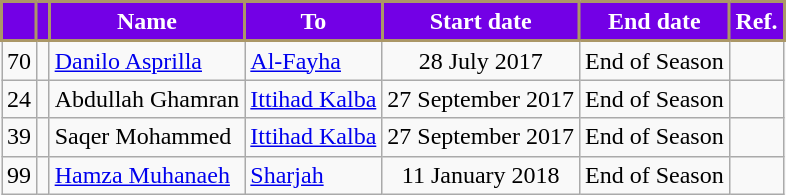<table class="wikitable">
<tr>
<th style="color:#FFFFFF; background: #7300E6; border:2px solid #AB9767;"></th>
<th style="color:#FFFFFF; background: #7300E6; border:2px solid #AB9767;"></th>
<th style="color:#FFFFFF; background: #7300E6; border:2px solid #AB9767;">Name</th>
<th style="color:#FFFFFF; background: #7300E6; border:2px solid #AB9767;">To</th>
<th style="color:#FFFFFF; background: #7300E6; border:2px solid #AB9767;">Start date</th>
<th style="color:#FFFFFF; background: #7300E6; border:2px solid #AB9767;">End date</th>
<th style="color:#FFFFFF; background: #7300E6; border:2px solid #AB9767;">Ref.</th>
</tr>
<tr>
<td align=center>70</td>
<td align=center></td>
<td> <a href='#'>Danilo Asprilla</a></td>
<td> <a href='#'>Al-Fayha</a></td>
<td align=center>28 July 2017</td>
<td>End of Season</td>
<td></td>
</tr>
<tr>
<td align=center>24</td>
<td align=center></td>
<td> Abdullah Ghamran</td>
<td> <a href='#'>Ittihad Kalba</a></td>
<td align=center>27 September 2017</td>
<td>End of Season</td>
<td></td>
</tr>
<tr>
<td align=center>39</td>
<td align=center></td>
<td> Saqer Mohammed</td>
<td> <a href='#'>Ittihad Kalba</a></td>
<td align=center>27 September 2017</td>
<td>End of Season</td>
<td></td>
</tr>
<tr>
<td align=center>99</td>
<td align=center></td>
<td> <a href='#'>Hamza Muhanaeh</a></td>
<td> <a href='#'>Sharjah</a></td>
<td align=center>11 January 2018</td>
<td>End of Season</td>
<td></td>
</tr>
</table>
